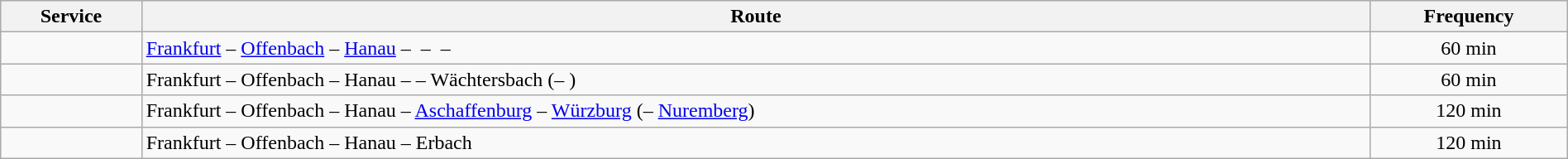<table class="wikitable" width="100%" style="text-align:center;">
<tr>
<th>Service</th>
<th>Route</th>
<th>Frequency</th>
</tr>
<tr>
<td></td>
<td style="text-align:left;"><a href='#'>Frankfurt</a> –  <a href='#'>Offenbach</a> – <a href='#'>Hanau</a> –  –  – </td>
<td>60 min</td>
</tr>
<tr>
<td></td>
<td style="text-align:left;">Frankfurt –  Offenbach – Hanau –  – Wächtersbach (– )</td>
<td>60 min</td>
</tr>
<tr>
<td></td>
<td style="text-align:left;">Frankfurt –  Offenbach – Hanau – <a href='#'>Aschaffenburg</a> – <a href='#'>Würzburg</a> (– <a href='#'>Nuremberg</a>)</td>
<td>120 min</td>
</tr>
<tr>
<td></td>
<td style="text-align:left;">Frankfurt –  Offenbach – Hanau –  Erbach</td>
<td>120 min</td>
</tr>
</table>
